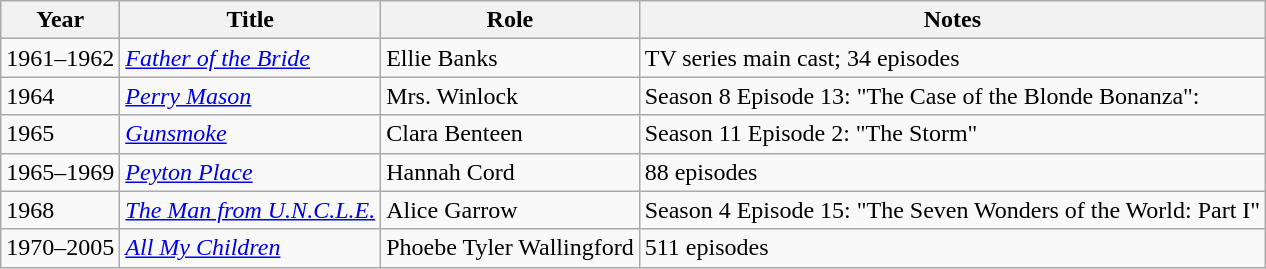<table class="wikitable sortable">
<tr>
<th>Year</th>
<th>Title</th>
<th>Role</th>
<th class="unsortable">Notes</th>
</tr>
<tr>
<td>1961–1962</td>
<td><em><a href='#'>Father of the Bride</a></em></td>
<td>Ellie Banks</td>
<td>TV series main cast; 34 episodes</td>
</tr>
<tr>
<td>1964</td>
<td><em><a href='#'>Perry Mason</a></em></td>
<td>Mrs. Winlock</td>
<td>Season 8 Episode 13: "The Case of the Blonde Bonanza": </td>
</tr>
<tr>
<td>1965</td>
<td><em><a href='#'>Gunsmoke</a></em></td>
<td>Clara Benteen</td>
<td>Season 11 Episode 2: "The Storm"</td>
</tr>
<tr>
<td>1965–1969</td>
<td><em><a href='#'>Peyton Place</a></em></td>
<td>Hannah Cord</td>
<td>88 episodes</td>
</tr>
<tr>
<td>1968</td>
<td><em><a href='#'>The Man from U.N.C.L.E.</a></em></td>
<td>Alice Garrow</td>
<td>Season 4 Episode 15: "The Seven Wonders of the World: Part I"</td>
</tr>
<tr>
<td>1970–2005</td>
<td><em><a href='#'>All My Children</a></em></td>
<td>Phoebe Tyler Wallingford</td>
<td>511 episodes</td>
</tr>
</table>
